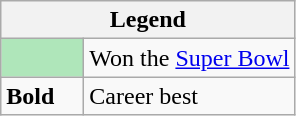<table class="wikitable">
<tr>
<th colspan="2">Legend</th>
</tr>
<tr>
<td style="background:#afe6ba; width:3em;"></td>
<td>Won the <a href='#'>Super Bowl</a></td>
</tr>
<tr>
<td><strong>Bold</strong></td>
<td>Career best</td>
</tr>
</table>
